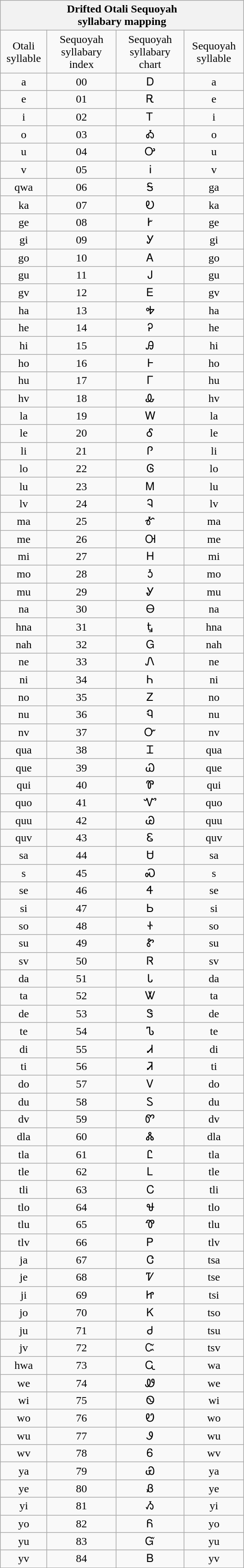<table class="wikitable collapsible collapsed" style="width: 22em; clear: right; float: right; margin-right: 0; margin-left: 1em; text-align: center;">
<tr>
<th colspan="4">Drifted Otali Sequoyah<br>syllabary mapping</th>
</tr>
<tr>
<td>Otali syllable</td>
<td>Sequoyah syllabary index</td>
<td>Sequoyah syllabary chart</td>
<td>Sequoyah syllable</td>
</tr>
<tr>
<td>a</td>
<td>00</td>
<td>Ꭰ</td>
<td>a</td>
</tr>
<tr>
<td>e</td>
<td>01</td>
<td>Ꭱ</td>
<td>e</td>
</tr>
<tr>
<td>i</td>
<td>02</td>
<td>Ꭲ</td>
<td>i</td>
</tr>
<tr>
<td>o</td>
<td>03</td>
<td>Ꭳ</td>
<td>o</td>
</tr>
<tr>
<td>u</td>
<td>04</td>
<td>Ꭴ</td>
<td>u</td>
</tr>
<tr>
<td>v</td>
<td>05</td>
<td>Ꭵ</td>
<td>v</td>
</tr>
<tr>
<td>qwa</td>
<td>06</td>
<td>Ꭶ</td>
<td>ga</td>
</tr>
<tr>
<td>ka</td>
<td>07</td>
<td>Ꭷ</td>
<td>ka</td>
</tr>
<tr>
<td>ge</td>
<td>08</td>
<td>Ꭸ</td>
<td>ge</td>
</tr>
<tr>
<td>gi</td>
<td>09</td>
<td>Ꭹ</td>
<td>gi</td>
</tr>
<tr>
<td>go</td>
<td>10</td>
<td>Ꭺ</td>
<td>go</td>
</tr>
<tr>
<td>gu</td>
<td>11</td>
<td>Ꭻ</td>
<td>gu</td>
</tr>
<tr>
<td>gv</td>
<td>12</td>
<td>Ꭼ</td>
<td>gv</td>
</tr>
<tr>
<td>ha</td>
<td>13</td>
<td>Ꭽ</td>
<td>ha</td>
</tr>
<tr>
<td>he</td>
<td>14</td>
<td>Ꭾ</td>
<td>he</td>
</tr>
<tr>
<td>hi</td>
<td>15</td>
<td>Ꭿ</td>
<td>hi</td>
</tr>
<tr>
<td>ho</td>
<td>16</td>
<td>Ꮀ</td>
<td>ho</td>
</tr>
<tr>
<td>hu</td>
<td>17</td>
<td>Ꮁ</td>
<td>hu</td>
</tr>
<tr>
<td>hv</td>
<td>18</td>
<td>Ꮂ</td>
<td>hv</td>
</tr>
<tr>
<td>la</td>
<td>19</td>
<td>Ꮃ</td>
<td>la</td>
</tr>
<tr>
<td>le</td>
<td>20</td>
<td>Ꮄ</td>
<td>le</td>
</tr>
<tr>
<td>li</td>
<td>21</td>
<td>Ꮅ</td>
<td>li</td>
</tr>
<tr>
<td>lo</td>
<td>22</td>
<td>Ꮆ</td>
<td>lo</td>
</tr>
<tr>
<td>lu</td>
<td>23</td>
<td>Ꮇ</td>
<td>lu</td>
</tr>
<tr>
<td>lv</td>
<td>24</td>
<td>Ꮈ</td>
<td>lv</td>
</tr>
<tr>
<td>ma</td>
<td>25</td>
<td>Ꮉ</td>
<td>ma</td>
</tr>
<tr>
<td>me</td>
<td>26</td>
<td>Ꮊ</td>
<td>me</td>
</tr>
<tr>
<td>mi</td>
<td>27</td>
<td>Ꮋ</td>
<td>mi</td>
</tr>
<tr>
<td>mo</td>
<td>28</td>
<td>Ꮌ</td>
<td>mo</td>
</tr>
<tr>
<td>mu</td>
<td>29</td>
<td>Ꮍ</td>
<td>mu</td>
</tr>
<tr>
<td>na</td>
<td>30</td>
<td>Ꮎ</td>
<td>na</td>
</tr>
<tr>
<td>hna</td>
<td>31</td>
<td>Ꮏ</td>
<td>hna</td>
</tr>
<tr>
<td>nah</td>
<td>32</td>
<td>Ꮐ</td>
<td>nah</td>
</tr>
<tr>
<td>ne</td>
<td>33</td>
<td>Ꮑ</td>
<td>ne</td>
</tr>
<tr>
<td>ni</td>
<td>34</td>
<td>Ꮒ</td>
<td>ni</td>
</tr>
<tr>
<td>no</td>
<td>35</td>
<td>Ꮓ</td>
<td>no</td>
</tr>
<tr>
<td>nu</td>
<td>36</td>
<td>Ꮔ</td>
<td>nu</td>
</tr>
<tr>
<td>nv</td>
<td>37</td>
<td>Ꮕ</td>
<td>nv</td>
</tr>
<tr>
<td>qua</td>
<td>38</td>
<td>Ꮖ</td>
<td>qua</td>
</tr>
<tr>
<td>que</td>
<td>39</td>
<td>Ꮗ</td>
<td>que</td>
</tr>
<tr>
<td>qui</td>
<td>40</td>
<td>Ꮘ</td>
<td>qui</td>
</tr>
<tr>
<td>quo</td>
<td>41</td>
<td>Ꮙ</td>
<td>quo</td>
</tr>
<tr>
<td>quu</td>
<td>42</td>
<td>Ꮚ</td>
<td>quu</td>
</tr>
<tr>
<td>quv</td>
<td>43</td>
<td>Ꮛ</td>
<td>quv</td>
</tr>
<tr>
<td>sa</td>
<td>44</td>
<td>Ꮜ</td>
<td>sa</td>
</tr>
<tr>
<td>s</td>
<td>45</td>
<td>Ꮝ</td>
<td>s</td>
</tr>
<tr>
<td>se</td>
<td>46</td>
<td>Ꮞ</td>
<td>se</td>
</tr>
<tr>
<td>si</td>
<td>47</td>
<td>Ꮟ</td>
<td>si</td>
</tr>
<tr>
<td>so</td>
<td>48</td>
<td>Ꮠ</td>
<td>so</td>
</tr>
<tr>
<td>su</td>
<td>49</td>
<td>Ꮡ</td>
<td>su</td>
</tr>
<tr>
<td>sv</td>
<td>50</td>
<td>Ꮢ</td>
<td>sv</td>
</tr>
<tr>
<td>da</td>
<td>51</td>
<td>Ꮣ</td>
<td>da</td>
</tr>
<tr>
<td>ta</td>
<td>52</td>
<td>Ꮤ</td>
<td>ta</td>
</tr>
<tr>
<td>de</td>
<td>53</td>
<td>Ꮥ</td>
<td>de</td>
</tr>
<tr>
<td>te</td>
<td>54</td>
<td>Ꮦ</td>
<td>te</td>
</tr>
<tr>
<td>di</td>
<td>55</td>
<td>Ꮧ</td>
<td>di</td>
</tr>
<tr>
<td>ti</td>
<td>56</td>
<td>Ꮨ</td>
<td>ti</td>
</tr>
<tr>
<td>do</td>
<td>57</td>
<td>Ꮩ</td>
<td>do</td>
</tr>
<tr>
<td>du</td>
<td>58</td>
<td>Ꮪ</td>
<td>du</td>
</tr>
<tr>
<td>dv</td>
<td>59</td>
<td>Ꮫ</td>
<td>dv</td>
</tr>
<tr>
<td>dla</td>
<td>60</td>
<td>Ꮬ</td>
<td>dla</td>
</tr>
<tr>
<td>tla</td>
<td>61</td>
<td>Ꮭ</td>
<td>tla</td>
</tr>
<tr>
<td>tle</td>
<td>62</td>
<td>Ꮮ</td>
<td>tle</td>
</tr>
<tr>
<td>tli</td>
<td>63</td>
<td>Ꮯ</td>
<td>tli</td>
</tr>
<tr>
<td>tlo</td>
<td>64</td>
<td>Ꮰ</td>
<td>tlo</td>
</tr>
<tr>
<td>tlu</td>
<td>65</td>
<td>Ꮱ</td>
<td>tlu</td>
</tr>
<tr>
<td>tlv</td>
<td>66</td>
<td>Ꮲ</td>
<td>tlv</td>
</tr>
<tr>
<td>ja</td>
<td>67</td>
<td>Ꮳ</td>
<td>tsa</td>
</tr>
<tr>
<td>je</td>
<td>68</td>
<td>Ꮴ</td>
<td>tse</td>
</tr>
<tr>
<td>ji</td>
<td>69</td>
<td>Ꮵ</td>
<td>tsi</td>
</tr>
<tr>
<td>jo</td>
<td>70</td>
<td>Ꮶ</td>
<td>tso</td>
</tr>
<tr>
<td>ju</td>
<td>71</td>
<td>Ꮷ</td>
<td>tsu</td>
</tr>
<tr>
<td>jv</td>
<td>72</td>
<td>Ꮸ</td>
<td>tsv</td>
</tr>
<tr>
<td>hwa</td>
<td>73</td>
<td>Ꮹ</td>
<td>wa</td>
</tr>
<tr>
<td>we</td>
<td>74</td>
<td>Ꮺ</td>
<td>we</td>
</tr>
<tr>
<td>wi</td>
<td>75</td>
<td>Ꮻ</td>
<td>wi</td>
</tr>
<tr>
<td>wo</td>
<td>76</td>
<td>Ꮼ</td>
<td>wo</td>
</tr>
<tr>
<td>wu</td>
<td>77</td>
<td>Ꮽ</td>
<td>wu</td>
</tr>
<tr>
<td>wv</td>
<td>78</td>
<td>Ꮾ</td>
<td>wv</td>
</tr>
<tr>
<td>ya</td>
<td>79</td>
<td>Ꮿ</td>
<td>ya</td>
</tr>
<tr>
<td>ye</td>
<td>80</td>
<td>Ᏸ</td>
<td>ye</td>
</tr>
<tr>
<td>yi</td>
<td>81</td>
<td>Ᏹ</td>
<td>yi</td>
</tr>
<tr>
<td>yo</td>
<td>82</td>
<td>Ᏺ</td>
<td>yo</td>
</tr>
<tr>
<td>yu</td>
<td>83</td>
<td>Ᏻ</td>
<td>yu</td>
</tr>
<tr>
<td>yv</td>
<td>84</td>
<td>Ᏼ</td>
<td>yv</td>
</tr>
</table>
